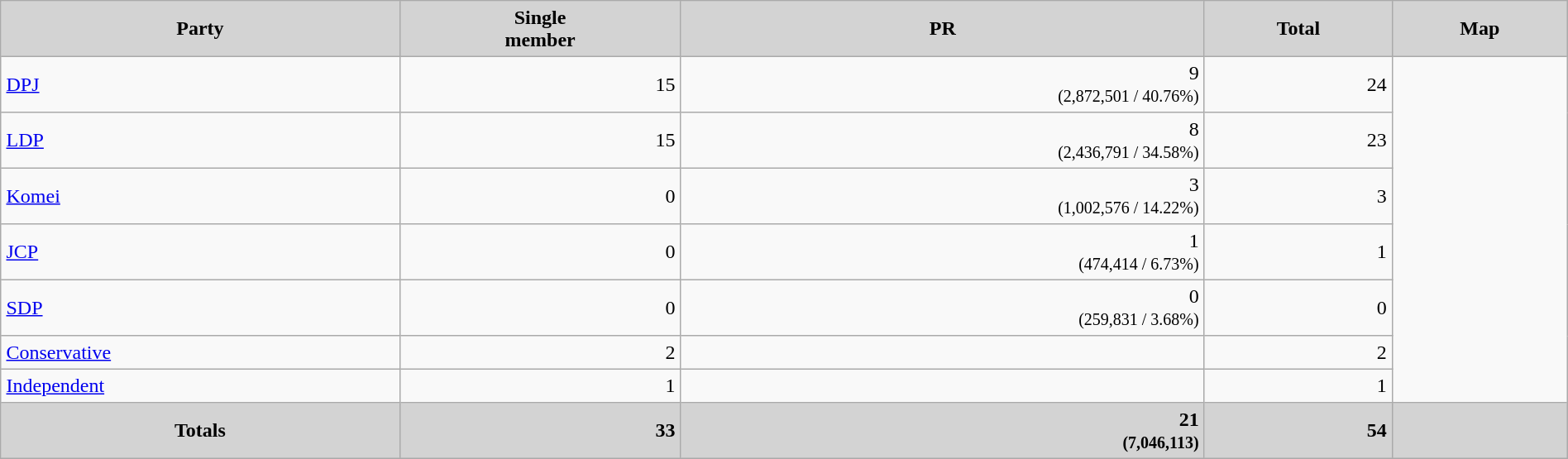<table border="2" cellpadding="4" cellspacing="0" style="width:100%; margin:1em 1em 1em 0; background:#f9f9f9; border:1px #aaa solid; border-collapse:collapse;">
<tr style="background:lightgrey;">
<th>Party</th>
<th>Single<br>member</th>
<th>PR</th>
<th>Total</th>
<th>Map</th>
</tr>
<tr>
<td><a href='#'>DPJ</a></td>
<td style="text-align:right;">15</td>
<td style="text-align:right;">9<br><small>(2,872,501 / 40.76%)</small></td>
<td style="text-align:right;">24</td>
<td rowspan=7></td>
</tr>
<tr>
<td><a href='#'>LDP</a></td>
<td style="text-align:right;">15</td>
<td style="text-align:right;">8<br><small>(2,436,791 / 34.58%)</small></td>
<td style="text-align:right;">23</td>
</tr>
<tr>
<td><a href='#'>Komei</a></td>
<td style="text-align:right;">0</td>
<td style="text-align:right;">3<br><small>(1,002,576 / 14.22%)</small></td>
<td style="text-align:right;">3</td>
</tr>
<tr>
<td><a href='#'>JCP</a></td>
<td style="text-align:right;">0</td>
<td style="text-align:right;">1<br><small>(474,414	/ 6.73%)</small></td>
<td style="text-align:right;">1</td>
</tr>
<tr>
<td><a href='#'>SDP</a></td>
<td style="text-align:right;">0</td>
<td style="text-align:right;">0<br><small>(259,831	/ 3.68%)</small></td>
<td style="text-align:right;">0</td>
</tr>
<tr>
<td><a href='#'>Conservative</a></td>
<td style="text-align:right;">2</td>
<td style="text-align:right;"></td>
<td style="text-align:right;">2</td>
</tr>
<tr>
<td><a href='#'>Independent</a></td>
<td style="text-align:right;">1</td>
<td style="text-align:right;"></td>
<td style="text-align:right;">1</td>
</tr>
<tr style="background:lightgrey;">
<th><strong>Totals</strong></th>
<th style="text-align:right;">33</th>
<th style="text-align:right;">21<br><small>(7,046,113)</small></th>
<th style="text-align:right;">54</th>
<th></th>
</tr>
</table>
